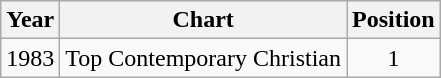<table class="wikitable">
<tr>
<th>Year</th>
<th>Chart</th>
<th>Position</th>
</tr>
<tr>
<td>1983</td>
<td>Top Contemporary Christian</td>
<td style="text-align:center;">1</td>
</tr>
</table>
